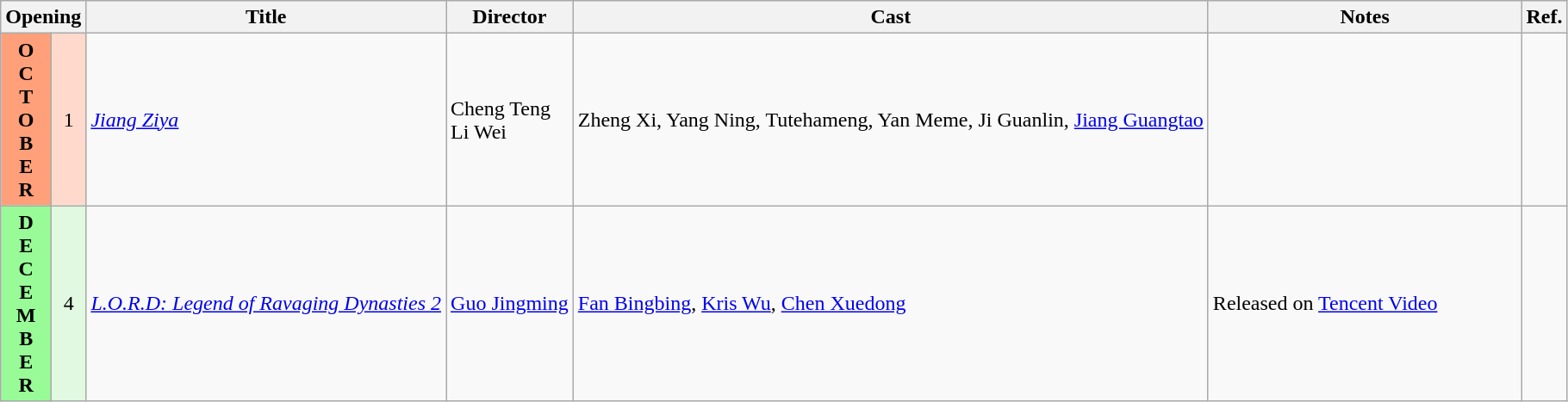<table class="wikitable">
<tr>
<th colspan="2">Opening</th>
<th>Title</th>
<th>Director</th>
<th>Cast</th>
<th style="width:20%">Notes</th>
<th>Ref.</th>
</tr>
<tr>
<td style="text-align:center; background:#ffa07a; textcolor:#000;"><strong>O<br>C<br>T<br>O<br>B<br>E<br>R</strong></td>
<td style="text-align:center; background:#ffdacc; textcolor:#000;">1</td>
<td><em><a href='#'>Jiang Ziya</a></em></td>
<td>Cheng Teng <br> Li Wei</td>
<td>Zheng Xi, Yang Ning, Tutehameng, Yan Meme, Ji Guanlin, <a href='#'>Jiang Guangtao</a></td>
<td></td>
<td style="text-align:center;"></td>
</tr>
<tr>
<td style="text-align:center; background:#98fb98; textcolor:#000;"><strong>D<br>E<br>C<br>E<br>M<br>B<br>E<br>R</strong></td>
<td style="text-align:center; background:#e0f9e0; textcolor:000;">4</td>
<td><em><a href='#'>L.O.R.D: Legend of Ravaging Dynasties 2</a></em></td>
<td><a href='#'>Guo Jingming</a></td>
<td><a href='#'>Fan Bingbing</a>, <a href='#'>Kris Wu</a>, <a href='#'>Chen Xuedong</a></td>
<td>Released on <a href='#'>Tencent Video</a></td>
<td style="text-align:center;"></td>
</tr>
</table>
